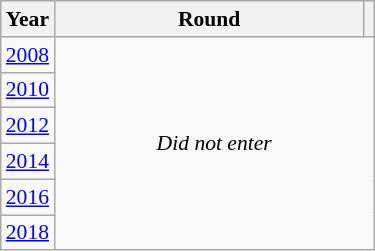<table class="wikitable" style="text-align: center; font-size:90%">
<tr>
<th>Year</th>
<th style="width:200px">Round</th>
<th></th>
</tr>
<tr>
<td><a href='#'>2008</a></td>
<td colspan="2" rowspan="6"><em>Did not enter</em></td>
</tr>
<tr>
<td><a href='#'>2010</a></td>
</tr>
<tr>
<td><a href='#'>2012</a></td>
</tr>
<tr>
<td><a href='#'>2014</a></td>
</tr>
<tr>
<td><a href='#'>2016</a></td>
</tr>
<tr>
<td><a href='#'>2018</a></td>
</tr>
</table>
